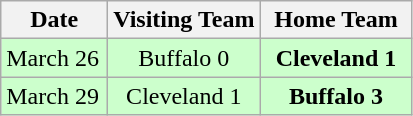<table class="wikitable">
<tr>
<th width="26%">Date</th>
<th width="37%">Visiting Team</th>
<th width="37%">Home Team</th>
</tr>
<tr align="center" bgcolor="#CCFFCC">
<td align="left">March 26</td>
<td>Buffalo 0</td>
<td><strong>Cleveland 1</strong></td>
</tr>
<tr align="center" bgcolor="#CCFFCC">
<td align="left">March 29</td>
<td>Cleveland 1</td>
<td><strong>Buffalo 3</strong></td>
</tr>
</table>
